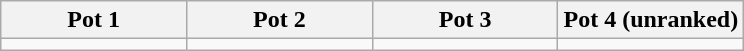<table class="wikitable">
<tr>
<th width=25%>Pot 1</th>
<th width=25%>Pot 2</th>
<th width=25%>Pot 3</th>
<th width=25%>Pot 4 (unranked)</th>
</tr>
<tr>
<td valign=top></td>
<td valign=top></td>
<td valign=top></td>
<td valign=top></td>
</tr>
</table>
